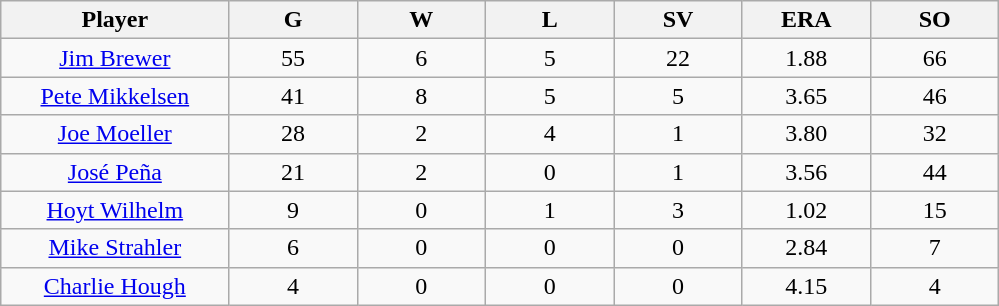<table class="wikitable sortable">
<tr>
<th bgcolor="#DDDDFF" width="16%">Player</th>
<th bgcolor="#DDDDFF" width="9%">G</th>
<th bgcolor="#DDDDFF" width="9%">W</th>
<th bgcolor="#DDDDFF" width="9%">L</th>
<th bgcolor="#DDDDFF" width="9%">SV</th>
<th bgcolor="#DDDDFF" width="9%">ERA</th>
<th bgcolor="#DDDDFF" width="9%">SO</th>
</tr>
<tr align="center">
<td><a href='#'>Jim Brewer</a></td>
<td>55</td>
<td>6</td>
<td>5</td>
<td>22</td>
<td>1.88</td>
<td>66</td>
</tr>
<tr align="center">
<td><a href='#'>Pete Mikkelsen</a></td>
<td>41</td>
<td>8</td>
<td>5</td>
<td>5</td>
<td>3.65</td>
<td>46</td>
</tr>
<tr align="center">
<td><a href='#'>Joe Moeller</a></td>
<td>28</td>
<td>2</td>
<td>4</td>
<td>1</td>
<td>3.80</td>
<td>32</td>
</tr>
<tr align="center">
<td><a href='#'>José Peña</a></td>
<td>21</td>
<td>2</td>
<td>0</td>
<td>1</td>
<td>3.56</td>
<td>44</td>
</tr>
<tr align="center">
<td><a href='#'>Hoyt Wilhelm</a></td>
<td>9</td>
<td>0</td>
<td>1</td>
<td>3</td>
<td>1.02</td>
<td>15</td>
</tr>
<tr align="center">
<td><a href='#'>Mike Strahler</a></td>
<td>6</td>
<td>0</td>
<td>0</td>
<td>0</td>
<td>2.84</td>
<td>7</td>
</tr>
<tr align="center">
<td><a href='#'>Charlie Hough</a></td>
<td>4</td>
<td>0</td>
<td>0</td>
<td>0</td>
<td>4.15</td>
<td>4</td>
</tr>
</table>
